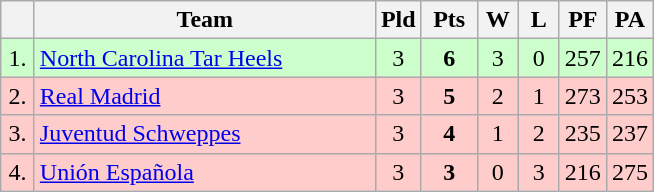<table class=wikitable style="text-align:center">
<tr>
<th width=15></th>
<th width=220>Team</th>
<th width=20>Pld</th>
<th width=30>Pts</th>
<th width=20>W</th>
<th width=20>L</th>
<th width=20>PF</th>
<th width=20>PA</th>
</tr>
<tr style="background: #ccffcc;">
<td>1.</td>
<td align=left> <a href='#'>North Carolina Tar Heels</a></td>
<td>3</td>
<td><strong>6</strong></td>
<td>3</td>
<td>0</td>
<td>257</td>
<td>216</td>
</tr>
<tr style="background:#ffcccc;">
<td>2.</td>
<td align=left> <a href='#'>Real Madrid</a></td>
<td>3</td>
<td><strong>5</strong></td>
<td>2</td>
<td>1</td>
<td>273</td>
<td>253</td>
</tr>
<tr style="background:#ffcccc;">
<td>3.</td>
<td align=left> <a href='#'>Juventud Schweppes</a></td>
<td>3</td>
<td><strong>4</strong></td>
<td>1</td>
<td>2</td>
<td>235</td>
<td>237</td>
</tr>
<tr style="background:#ffcccc;">
<td>4.</td>
<td align=left> <a href='#'>Unión Española</a></td>
<td>3</td>
<td><strong>3</strong></td>
<td>0</td>
<td>3</td>
<td>216</td>
<td>275</td>
</tr>
</table>
